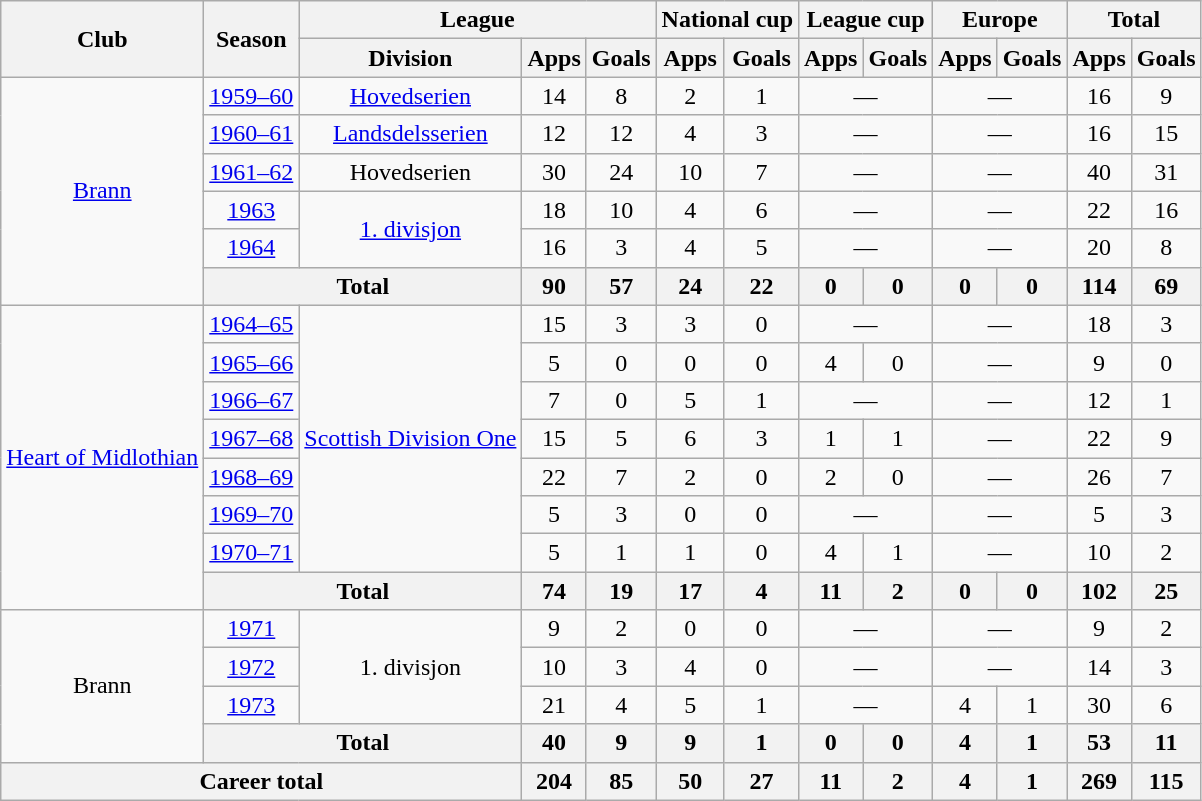<table class="wikitable" style="text-align:center">
<tr>
<th rowspan="2">Club</th>
<th rowspan="2">Season</th>
<th colspan="3">League</th>
<th colspan="2">National cup</th>
<th colspan="2">League cup</th>
<th colspan="2">Europe</th>
<th colspan="2">Total</th>
</tr>
<tr>
<th>Division</th>
<th>Apps</th>
<th>Goals</th>
<th>Apps</th>
<th>Goals</th>
<th>Apps</th>
<th>Goals</th>
<th>Apps</th>
<th>Goals</th>
<th>Apps</th>
<th>Goals</th>
</tr>
<tr>
<td rowspan="6"><a href='#'>Brann</a></td>
<td><a href='#'>1959–60</a></td>
<td><a href='#'>Hovedserien</a></td>
<td>14</td>
<td>8</td>
<td>2</td>
<td>1</td>
<td colspan="2">—</td>
<td colspan="2">—</td>
<td>16</td>
<td>9</td>
</tr>
<tr>
<td><a href='#'>1960–61</a></td>
<td><a href='#'>Landsdelsserien</a></td>
<td>12</td>
<td>12</td>
<td>4</td>
<td>3</td>
<td colspan="2">—</td>
<td colspan="2">—</td>
<td>16</td>
<td>15</td>
</tr>
<tr>
<td><a href='#'>1961–62</a></td>
<td>Hovedserien</td>
<td>30</td>
<td>24</td>
<td>10</td>
<td>7</td>
<td colspan="2">—</td>
<td colspan="2">—</td>
<td>40</td>
<td>31</td>
</tr>
<tr>
<td><a href='#'>1963</a></td>
<td rowspan="2"><a href='#'>1. divisjon</a></td>
<td>18</td>
<td>10</td>
<td>4</td>
<td>6</td>
<td colspan="2">—</td>
<td colspan="2">—</td>
<td>22</td>
<td>16</td>
</tr>
<tr>
<td><a href='#'>1964</a></td>
<td>16</td>
<td>3</td>
<td>4</td>
<td>5</td>
<td colspan="2">—</td>
<td colspan="2">—</td>
<td>20</td>
<td>8</td>
</tr>
<tr>
<th colspan="2">Total</th>
<th>90</th>
<th>57</th>
<th>24</th>
<th>22</th>
<th>0</th>
<th>0</th>
<th>0</th>
<th>0</th>
<th>114</th>
<th>69</th>
</tr>
<tr>
<td rowspan="8"><a href='#'>Heart of Midlothian</a></td>
<td><a href='#'>1964–65</a></td>
<td rowspan="7"><a href='#'>Scottish Division One</a></td>
<td>15</td>
<td>3</td>
<td>3</td>
<td>0</td>
<td colspan="2">—</td>
<td colspan="2">—</td>
<td>18</td>
<td>3</td>
</tr>
<tr>
<td><a href='#'>1965–66</a></td>
<td>5</td>
<td>0</td>
<td>0</td>
<td>0</td>
<td>4</td>
<td>0</td>
<td colspan="2">—</td>
<td>9</td>
<td>0</td>
</tr>
<tr>
<td><a href='#'>1966–67</a></td>
<td>7</td>
<td>0</td>
<td>5</td>
<td>1</td>
<td colspan="2">—</td>
<td colspan="2">—</td>
<td>12</td>
<td>1</td>
</tr>
<tr>
<td><a href='#'>1967–68</a></td>
<td>15</td>
<td>5</td>
<td>6</td>
<td>3</td>
<td>1</td>
<td>1</td>
<td colspan="2">—</td>
<td>22</td>
<td>9</td>
</tr>
<tr>
<td><a href='#'>1968–69</a></td>
<td>22</td>
<td>7</td>
<td>2</td>
<td>0</td>
<td>2</td>
<td>0</td>
<td colspan="2">—</td>
<td>26</td>
<td>7</td>
</tr>
<tr>
<td><a href='#'>1969–70</a></td>
<td>5</td>
<td>3</td>
<td>0</td>
<td>0</td>
<td colspan="2">—</td>
<td colspan="2">—</td>
<td>5</td>
<td>3</td>
</tr>
<tr>
<td><a href='#'>1970–71</a></td>
<td>5</td>
<td>1</td>
<td>1</td>
<td>0</td>
<td>4</td>
<td>1</td>
<td colspan="2">—</td>
<td>10</td>
<td>2</td>
</tr>
<tr>
<th colspan="2">Total</th>
<th>74</th>
<th>19</th>
<th>17</th>
<th>4</th>
<th>11</th>
<th>2</th>
<th>0</th>
<th>0</th>
<th>102</th>
<th>25</th>
</tr>
<tr>
<td rowspan="4">Brann</td>
<td><a href='#'>1971</a></td>
<td rowspan="3">1. divisjon</td>
<td>9</td>
<td>2</td>
<td>0</td>
<td>0</td>
<td colspan="2">—</td>
<td colspan="2">—</td>
<td>9</td>
<td>2</td>
</tr>
<tr>
<td><a href='#'>1972</a></td>
<td>10</td>
<td>3</td>
<td>4</td>
<td>0</td>
<td colspan="2">—</td>
<td colspan="2">—</td>
<td>14</td>
<td>3</td>
</tr>
<tr>
<td><a href='#'>1973</a></td>
<td>21</td>
<td>4</td>
<td>5</td>
<td>1</td>
<td colspan="2">—</td>
<td>4</td>
<td>1</td>
<td>30</td>
<td>6</td>
</tr>
<tr>
<th colspan="2">Total</th>
<th>40</th>
<th>9</th>
<th>9</th>
<th>1</th>
<th>0</th>
<th>0</th>
<th>4</th>
<th>1</th>
<th>53</th>
<th>11</th>
</tr>
<tr>
<th colspan="3">Career total</th>
<th>204</th>
<th>85</th>
<th>50</th>
<th>27</th>
<th>11</th>
<th>2</th>
<th>4</th>
<th>1</th>
<th>269</th>
<th>115</th>
</tr>
</table>
